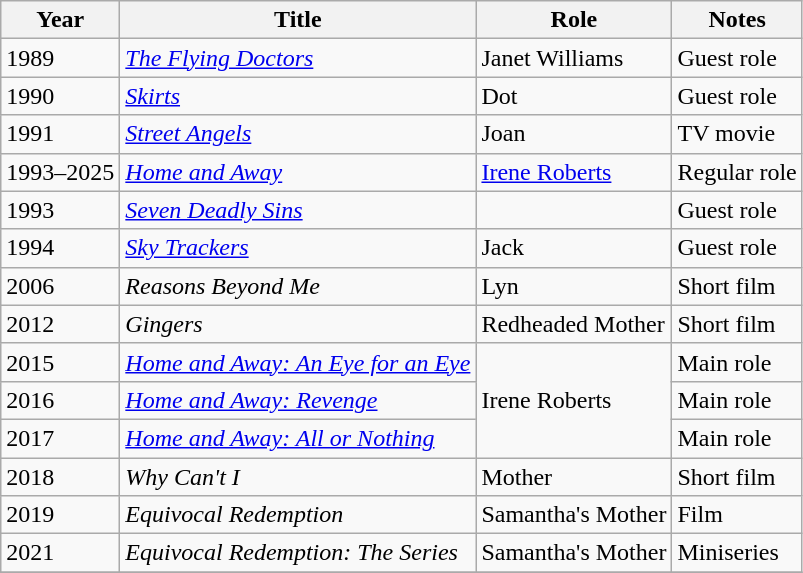<table class="wikitable">
<tr>
<th>Year</th>
<th>Title</th>
<th>Role</th>
<th>Notes</th>
</tr>
<tr>
<td>1989</td>
<td><em><a href='#'>The Flying Doctors</a></em></td>
<td>Janet Williams</td>
<td>Guest role</td>
</tr>
<tr>
<td>1990</td>
<td><em><a href='#'>Skirts</a></em></td>
<td>Dot</td>
<td>Guest role</td>
</tr>
<tr>
<td>1991</td>
<td><em><a href='#'>Street Angels</a></em></td>
<td>Joan</td>
<td>TV movie</td>
</tr>
<tr>
<td>1993–2025</td>
<td><em><a href='#'>Home and Away</a></em></td>
<td><a href='#'>Irene Roberts</a></td>
<td>Regular role</td>
</tr>
<tr>
<td>1993</td>
<td><em><a href='#'>Seven Deadly Sins</a></em></td>
<td></td>
<td>Guest role</td>
</tr>
<tr>
<td>1994</td>
<td><em><a href='#'>Sky Trackers</a></em></td>
<td>Jack</td>
<td>Guest role</td>
</tr>
<tr>
<td>2006</td>
<td><em>Reasons Beyond Me</em></td>
<td>Lyn</td>
<td>Short film</td>
</tr>
<tr>
<td>2012</td>
<td><em>Gingers</em></td>
<td>Redheaded Mother</td>
<td>Short film</td>
</tr>
<tr>
<td>2015</td>
<td><em><a href='#'>Home and Away: An Eye for an Eye</a></em></td>
<td rowspan="3">Irene Roberts</td>
<td>Main role</td>
</tr>
<tr>
<td>2016</td>
<td><em><a href='#'>Home and Away: Revenge</a></em></td>
<td>Main role</td>
</tr>
<tr>
<td>2017</td>
<td><em><a href='#'>Home and Away: All or Nothing</a></em></td>
<td>Main role</td>
</tr>
<tr>
<td>2018</td>
<td><em>Why Can't I</em></td>
<td>Mother</td>
<td>Short film</td>
</tr>
<tr>
<td>2019</td>
<td><em>Equivocal Redemption</em></td>
<td>Samantha's Mother</td>
<td>Film</td>
</tr>
<tr>
<td>2021</td>
<td><em>Equivocal Redemption: The Series</em></td>
<td>Samantha's Mother</td>
<td>Miniseries</td>
</tr>
<tr>
</tr>
</table>
